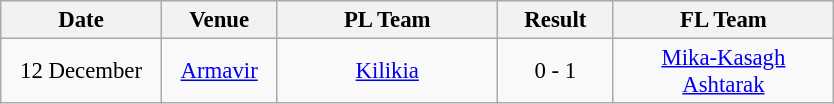<table class="wikitable" style="font-size:95%;">
<tr bgcolor="#efefef">
<th width="100">Date</th>
<th width="70">Venue</th>
<th width="140">PL Team</th>
<th width="70">Result</th>
<th width="140">FL Team</th>
</tr>
<tr>
<td align=center>12 December</td>
<td align=center><a href='#'>Armavir</a></td>
<td align=center><a href='#'>Kilikia</a></td>
<td align=center>0 - 1</td>
<td align=center><a href='#'>Mika-Kasagh Ashtarak</a></td>
</tr>
</table>
